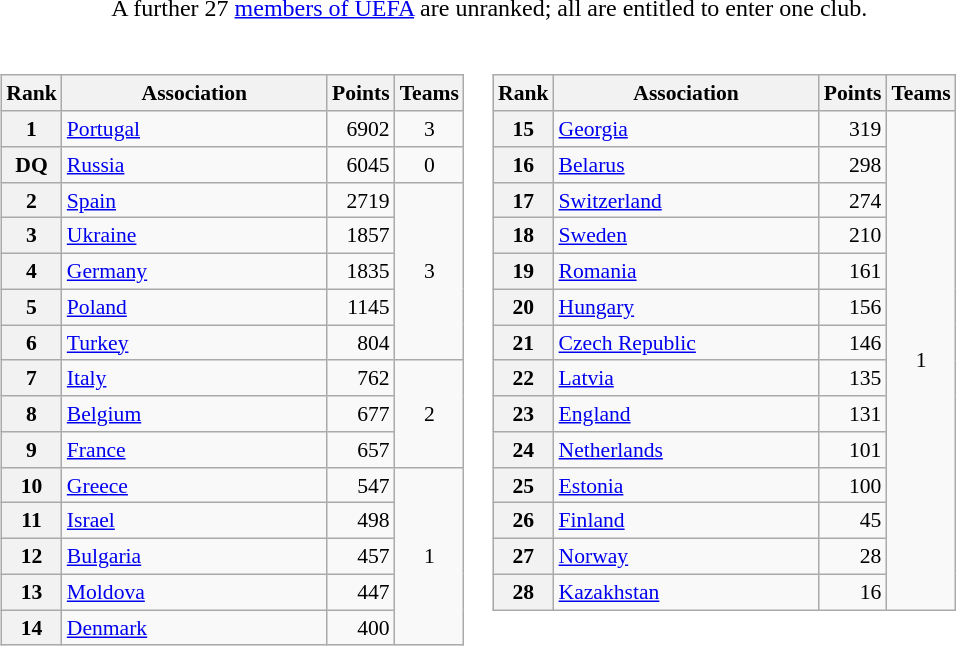<table>
<tr>
<td colspan=2 align=center>A further 27 <a href='#'>members of UEFA</a> are unranked; all are entitled to enter one club.</td>
</tr>
<tr valign=top style="font-size:90%">
<td><br><table class="wikitable">
<tr>
<th>Rank</th>
<th width="170">Association</th>
<th>Points</th>
<th>Teams</th>
</tr>
<tr>
<th>1</th>
<td> <a href='#'>Portugal</a></td>
<td align="right">6902</td>
<td align="center">3 </td>
</tr>
<tr>
<th>DQ</th>
<td> <a href='#'>Russia</a></td>
<td align="right">6045</td>
<td align="center">0</td>
</tr>
<tr>
<th>2</th>
<td> <a href='#'>Spain</a></td>
<td align="right">2719</td>
<td rowspan="5" align="center">3</td>
</tr>
<tr>
<th>3</th>
<td> <a href='#'>Ukraine</a></td>
<td align="right">1857</td>
</tr>
<tr>
<th>4</th>
<td> <a href='#'>Germany</a></td>
<td align="right">1835</td>
</tr>
<tr>
<th>5</th>
<td> <a href='#'>Poland</a></td>
<td align="right">1145</td>
</tr>
<tr>
<th>6</th>
<td> <a href='#'>Turkey</a></td>
<td align="right">804</td>
</tr>
<tr>
<th>7</th>
<td> <a href='#'>Italy</a></td>
<td align="right">762</td>
<td rowspan="3" align="center">2</td>
</tr>
<tr>
<th>8</th>
<td> <a href='#'>Belgium</a></td>
<td align="right">677</td>
</tr>
<tr>
<th>9</th>
<td> <a href='#'>France</a></td>
<td align="right">657</td>
</tr>
<tr>
<th>10</th>
<td> <a href='#'>Greece</a></td>
<td align="right">547</td>
<td rowspan="5" align="center">1</td>
</tr>
<tr>
<th>11</th>
<td> <a href='#'>Israel</a></td>
<td align="right">498</td>
</tr>
<tr>
<th>12</th>
<td> <a href='#'>Bulgaria</a></td>
<td align="right">457</td>
</tr>
<tr>
<th>13</th>
<td> <a href='#'>Moldova</a></td>
<td align="right">447</td>
</tr>
<tr>
<th>14</th>
<td> <a href='#'>Denmark</a></td>
<td align="right">400</td>
</tr>
</table>
</td>
<td valign=top><br><table class="wikitable">
<tr>
<th>Rank</th>
<th width="170">Association</th>
<th>Points</th>
<th>Teams</th>
</tr>
<tr>
<th>15</th>
<td> <a href='#'>Georgia</a></td>
<td align="right">319</td>
<td rowspan="14" align="center">1</td>
</tr>
<tr>
<th>16</th>
<td> <a href='#'>Belarus</a></td>
<td align="right">298</td>
</tr>
<tr>
<th>17</th>
<td> <a href='#'>Switzerland</a></td>
<td align="right">274</td>
</tr>
<tr>
<th>18</th>
<td> <a href='#'>Sweden</a></td>
<td align="right">210</td>
</tr>
<tr>
<th>19</th>
<td> <a href='#'>Romania</a></td>
<td align="right">161</td>
</tr>
<tr>
<th>20</th>
<td> <a href='#'>Hungary</a></td>
<td align="right">156</td>
</tr>
<tr>
<th>21</th>
<td> <a href='#'>Czech Republic</a></td>
<td align="right">146</td>
</tr>
<tr>
<th>22</th>
<td> <a href='#'>Latvia</a></td>
<td align="right">135</td>
</tr>
<tr>
<th>23</th>
<td> <a href='#'>England</a></td>
<td align="right">131</td>
</tr>
<tr>
<th>24</th>
<td> <a href='#'>Netherlands</a></td>
<td align="right">101</td>
</tr>
<tr>
<th>25</th>
<td> <a href='#'>Estonia</a></td>
<td align="right">100</td>
</tr>
<tr>
<th>26</th>
<td> <a href='#'>Finland</a></td>
<td align="right">45</td>
</tr>
<tr>
<th>27</th>
<td> <a href='#'>Norway</a></td>
<td align="right">28</td>
</tr>
<tr>
<th>28</th>
<td> <a href='#'>Kazakhstan</a></td>
<td align="right">16</td>
</tr>
</table>
</td>
</tr>
</table>
